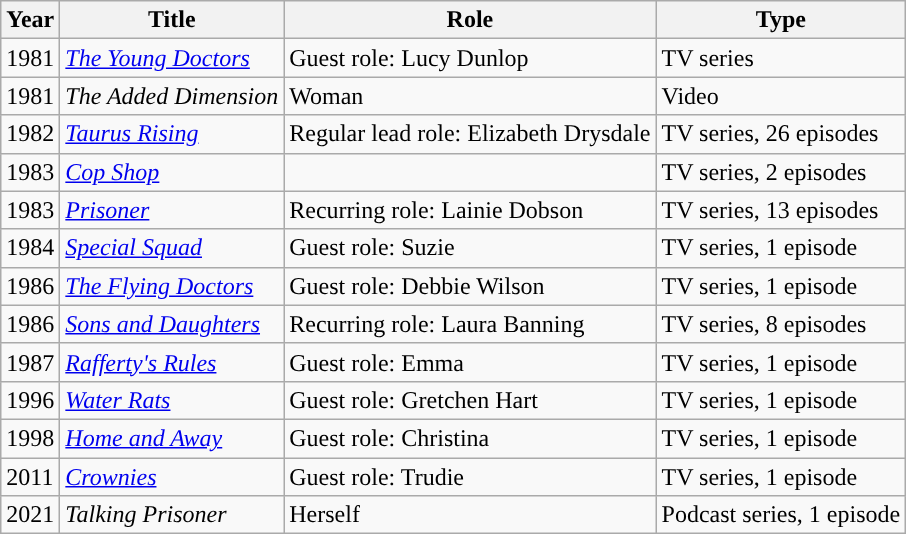<table class="wikitable">
<tr>
<th>Year</th>
<th>Title</th>
<th>Role</th>
<th>Type</th>
</tr>
<tr>
<td>1981</td>
<td><em><a href='#'>The Young Doctors</a></em></td>
<td>Guest role: Lucy Dunlop</td>
<td>TV series</td>
</tr>
<tr>
<td>1981</td>
<td><em>The Added Dimension</em></td>
<td>Woman</td>
<td>Video</td>
</tr>
<tr>
<td>1982</td>
<td><em><a href='#'>Taurus Rising</a></em></td>
<td>Regular lead role: Elizabeth Drysdale</td>
<td>TV series, 26 episodes</td>
</tr>
<tr>
<td>1983</td>
<td><em><a href='#'>Cop Shop</a></em></td>
<td></td>
<td>TV series, 2 episodes</td>
</tr>
<tr>
<td>1983</td>
<td><em><a href='#'>Prisoner</a></em></td>
<td>Recurring role: Lainie Dobson</td>
<td>TV series, 13 episodes</td>
</tr>
<tr>
<td>1984</td>
<td><em><a href='#'>Special Squad</a></em></td>
<td>Guest role: Suzie</td>
<td>TV series, 1 episode</td>
</tr>
<tr>
<td>1986</td>
<td><em><a href='#'>The Flying Doctors</a></em></td>
<td>Guest role: Debbie Wilson</td>
<td>TV series, 1 episode</td>
</tr>
<tr>
<td>1986</td>
<td><em><a href='#'>Sons and Daughters</a></em></td>
<td>Recurring role: Laura Banning</td>
<td>TV series, 8 episodes</td>
</tr>
<tr>
<td>1987</td>
<td><em><a href='#'>Rafferty's Rules</a></em></td>
<td>Guest role: Emma</td>
<td>TV series, 1 episode</td>
</tr>
<tr>
<td>1996</td>
<td><em><a href='#'>Water Rats</a></em></td>
<td>Guest role: Gretchen Hart</td>
<td>TV series, 1 episode</td>
</tr>
<tr>
<td>1998</td>
<td><em><a href='#'>Home and Away</a></em></td>
<td>Guest role: Christina</td>
<td>TV series, 1 episode</td>
</tr>
<tr>
<td>2011</td>
<td><em><a href='#'>Crownies</a></em></td>
<td>Guest role: Trudie</td>
<td>TV series, 1 episode</td>
</tr>
<tr>
<td>2021</td>
<td><em>Talking Prisoner</em></td>
<td>Herself</td>
<td>Podcast series, 1 episode</td>
</tr>
</table>
